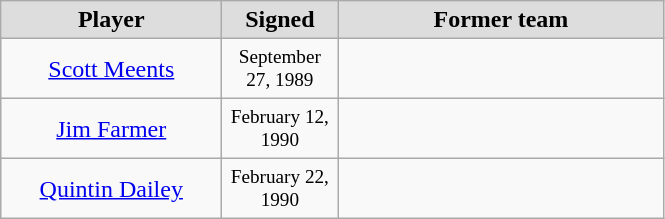<table class="wikitable" style="text-align: center">
<tr align="center" bgcolor="#dddddd">
<td style="width:140px"><strong>Player</strong></td>
<td style="width:70px"><strong>Signed</strong></td>
<td style="width:210px"><strong>Former team</strong></td>
</tr>
<tr style="height:40px">
<td><a href='#'>Scott Meents</a></td>
<td style="font-size: 80%">September 27, 1989</td>
<td></td>
</tr>
<tr style="height:40px">
<td><a href='#'>Jim Farmer</a></td>
<td style="font-size: 80%">February 12, 1990</td>
<td></td>
</tr>
<tr style="height:40px">
<td><a href='#'>Quintin Dailey</a></td>
<td style="font-size: 80%">February 22, 1990</td>
<td></td>
</tr>
</table>
